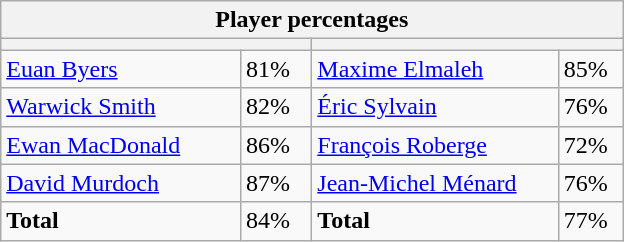<table class="wikitable">
<tr>
<th colspan=4 width=400>Player percentages</th>
</tr>
<tr>
<th colspan=2 width=200></th>
<th colspan=2 width=200></th>
</tr>
<tr>
<td><a href='#'>Euan Byers</a></td>
<td>81%</td>
<td><a href='#'>Maxime Elmaleh</a></td>
<td>85%</td>
</tr>
<tr>
<td><a href='#'>Warwick Smith</a></td>
<td>82%</td>
<td><a href='#'>Éric Sylvain</a></td>
<td>76%</td>
</tr>
<tr>
<td><a href='#'>Ewan MacDonald</a></td>
<td>86%</td>
<td><a href='#'>François Roberge</a></td>
<td>72%</td>
</tr>
<tr>
<td><a href='#'>David Murdoch</a></td>
<td>87%</td>
<td><a href='#'>Jean-Michel Ménard</a></td>
<td>76%</td>
</tr>
<tr>
<td><strong>Total</strong></td>
<td>84%</td>
<td><strong>Total</strong></td>
<td>77%</td>
</tr>
</table>
